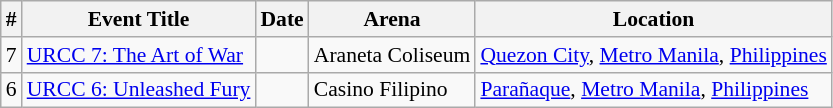<table class="sortable wikitable succession-box" style="font-size:90%;">
<tr>
<th scope="col">#</th>
<th scope="col">Event Title</th>
<th scope="col">Date</th>
<th scope="col">Arena</th>
<th scope="col">Location</th>
</tr>
<tr>
<td align=center>7</td>
<td><a href='#'>URCC 7: The Art of War</a></td>
<td></td>
<td>Araneta Coliseum</td>
<td><a href='#'>Quezon City</a>, <a href='#'>Metro Manila</a>, <a href='#'>Philippines</a></td>
</tr>
<tr>
<td align=center>6</td>
<td><a href='#'>URCC 6: Unleashed Fury</a></td>
<td></td>
<td>Casino Filipino</td>
<td><a href='#'>Parañaque</a>, <a href='#'>Metro Manila</a>, <a href='#'>Philippines</a></td>
</tr>
</table>
